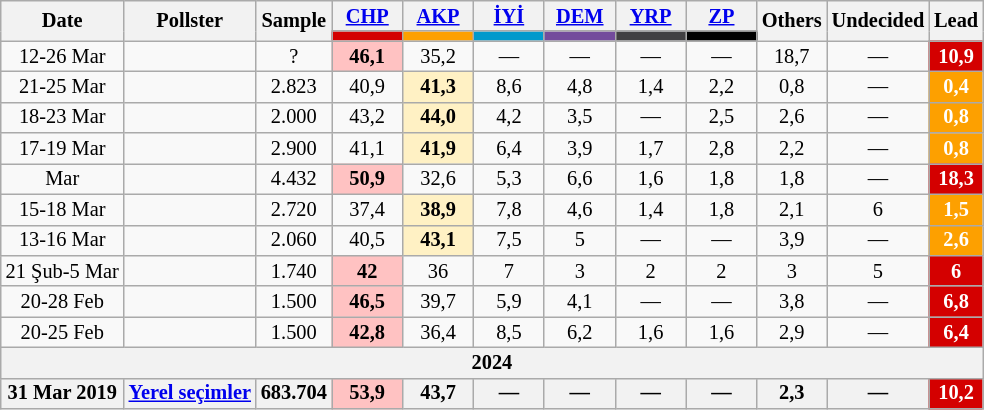<table class="wikitable mw-collapsible" style="text-align:center; font-size:85%; line-height:14px;">
<tr>
<th rowspan="2">Date</th>
<th rowspan="2">Pollster</th>
<th rowspan="2">Sample</th>
<th style="width:3em;"><a href='#'>CHP</a></th>
<th style="width:3em;"><a href='#'>AKP</a></th>
<th style="width:3em;"><a href='#'>İYİ</a></th>
<th style="width:3em;"><a href='#'>DEM</a></th>
<th style="width:3em;"><a href='#'>YRP</a></th>
<th style="width:3em;"><a href='#'>ZP</a></th>
<th rowspan="2">Others</th>
<th rowspan="2">Undecided</th>
<th rowspan="2">Lead</th>
</tr>
<tr>
<th style="background:#d40000;"></th>
<th style="background:#fda000;"></th>
<th style="background:#0099cc;"></th>
<th style="background:#734B9C;"></th>
<th style="background:#414042;"></th>
<th style="background:#000000;"></th>
</tr>
<tr>
<td>12-26 Mar</td>
<td></td>
<td>?</td>
<td style="background:#FFC2C2"><strong>46,1</strong></td>
<td>35,2</td>
<td>—</td>
<td>—</td>
<td>—</td>
<td>—</td>
<td>18,7</td>
<td>—</td>
<th style="background:#d40000; color:white;">10,9</th>
</tr>
<tr>
<td>21-25 Mar</td>
<td></td>
<td>2.823</td>
<td>40,9</td>
<td style="background:#FFF1C4"><strong>41,3</strong></td>
<td>8,6</td>
<td>4,8</td>
<td>1,4</td>
<td>2,2</td>
<td>0,8</td>
<td>—</td>
<th style="background:#fda000; color:white;">0,4</th>
</tr>
<tr>
<td>18-23 Mar</td>
<td></td>
<td>2.000</td>
<td>43,2</td>
<td style="background:#FFF1C4"><strong>44,0</strong></td>
<td>4,2</td>
<td>3,5</td>
<td>—</td>
<td>2,5</td>
<td>2,6</td>
<td>—</td>
<th style="background:#fda000; color:white;">0,8</th>
</tr>
<tr>
<td>17-19 Mar</td>
<td></td>
<td>2.900</td>
<td>41,1</td>
<td style="background:#FFF1C4"><strong>41,9</strong></td>
<td>6,4</td>
<td>3,9</td>
<td>1,7</td>
<td>2,8</td>
<td>2,2</td>
<td>—</td>
<th style="background:#fda000; color:white;">0,8</th>
</tr>
<tr>
<td>Mar</td>
<td></td>
<td>4.432</td>
<th style="background:#FFC2C2"><strong>50,9</strong></th>
<td>32,6</td>
<td>5,3</td>
<td>6,6</td>
<td>1,6</td>
<td>1,8</td>
<td>1,8</td>
<td>—</td>
<th style="background:#d40000; color:white;">18,3</th>
</tr>
<tr>
<td>15-18 Mar</td>
<td></td>
<td>2.720</td>
<td>37,4</td>
<td style="background:#FFF1C4"><strong>38,9</strong></td>
<td>7,8</td>
<td>4,6</td>
<td>1,4</td>
<td>1,8</td>
<td>2,1</td>
<td>6</td>
<th style="background:#fda000; color:white;">1,5</th>
</tr>
<tr>
<td>13-16 Mar</td>
<td></td>
<td>2.060</td>
<td>40,5</td>
<td style="background:#FFF1C4"><strong>43,1</strong></td>
<td>7,5</td>
<td>5</td>
<td>—</td>
<td>—</td>
<td>3,9</td>
<td>—</td>
<th style="background:#fda000; color:white;">2,6</th>
</tr>
<tr>
<td>21 Şub-5 Mar</td>
<td></td>
<td>1.740</td>
<th style="background:#FFC2C2"><strong>42</strong></th>
<td>36</td>
<td>7</td>
<td>3</td>
<td>2</td>
<td>2</td>
<td>3</td>
<td>5</td>
<th style="background:#d40000; color:white;">6</th>
</tr>
<tr>
<td>20-28 Feb</td>
<td></td>
<td>1.500</td>
<th style="background:#FFC2C2"><strong>46,5</strong></th>
<td>39,7</td>
<td>5,9</td>
<td>4,1</td>
<td>—</td>
<td>—</td>
<td>3,8</td>
<td>—</td>
<th style="background:#d40000; color:white;">6,8</th>
</tr>
<tr>
<td>20-25 Feb</td>
<td></td>
<td>1.500</td>
<th style="background:#FFC2C2"><strong>42,8</strong></th>
<td>36,4</td>
<td>8,5</td>
<td>6,2</td>
<td>1,6</td>
<td>1,6</td>
<td>2,9</td>
<td>—</td>
<th style="background:#d40000; color:white;">6,4</th>
</tr>
<tr>
<th colspan="12">2024</th>
</tr>
<tr>
<th>31 Mar 2019</th>
<th><a href='#'>Yerel seçimler</a></th>
<th>683.704</th>
<th style="background:#FFC2C2"><strong>53,9</strong></th>
<th>43,7</th>
<th>—</th>
<th>—</th>
<th>—</th>
<th>—</th>
<th>2,3</th>
<th>—</th>
<th style="background:#d40000; color:white;">10,2</th>
</tr>
</table>
